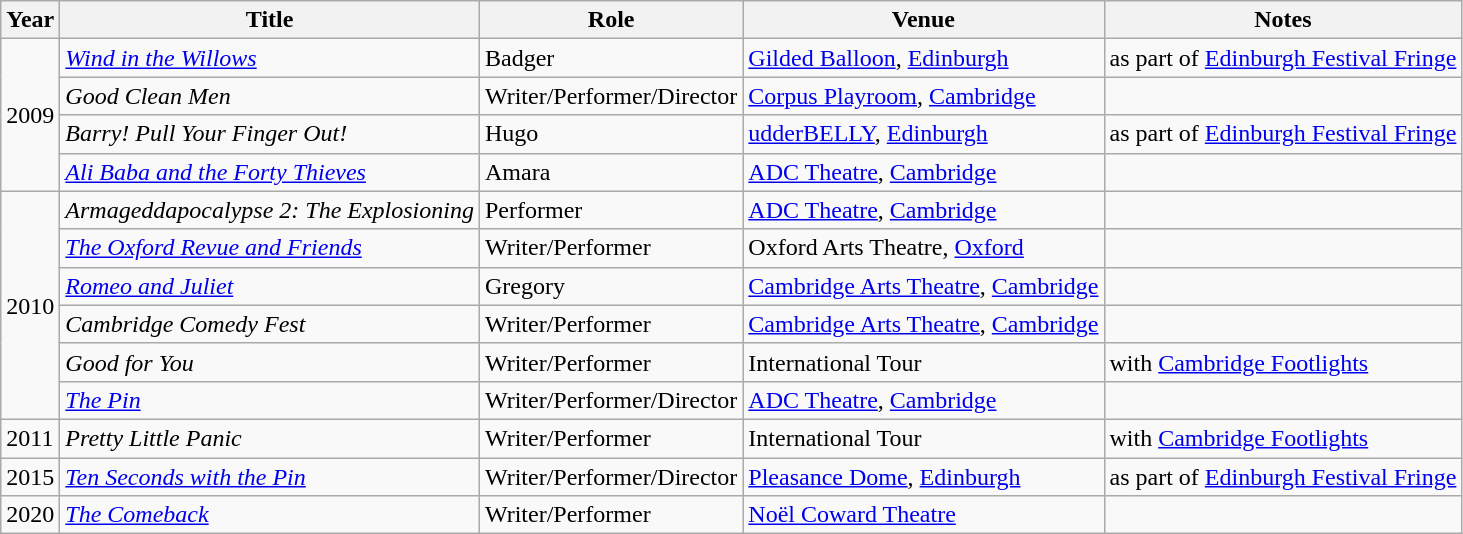<table class="wikitable sortable">
<tr>
<th>Year</th>
<th>Title</th>
<th>Role</th>
<th>Venue</th>
<th>Notes</th>
</tr>
<tr>
<td rowspan="4">2009</td>
<td><em><a href='#'>Wind in the Willows</a></em></td>
<td>Badger</td>
<td><a href='#'>Gilded Balloon</a>, <a href='#'>Edinburgh</a></td>
<td>as part of <a href='#'>Edinburgh Festival Fringe</a></td>
</tr>
<tr>
<td><em>Good Clean Men</em></td>
<td>Writer/Performer/Director</td>
<td><a href='#'>Corpus Playroom</a>, <a href='#'>Cambridge</a></td>
<td></td>
</tr>
<tr>
<td><em>Barry! Pull Your Finger Out!</em></td>
<td>Hugo</td>
<td><a href='#'>udderBELLY</a>, <a href='#'>Edinburgh</a></td>
<td>as part of <a href='#'>Edinburgh Festival Fringe</a></td>
</tr>
<tr>
<td><em><a href='#'>Ali Baba and the Forty Thieves</a></em></td>
<td>Amara</td>
<td><a href='#'>ADC Theatre</a>, <a href='#'>Cambridge</a></td>
<td></td>
</tr>
<tr>
<td rowspan="6">2010</td>
<td><em>Armageddapocalypse 2: The Explosioning</em></td>
<td>Performer</td>
<td><a href='#'>ADC Theatre</a>, <a href='#'>Cambridge</a></td>
<td></td>
</tr>
<tr>
<td><em><a href='#'>The Oxford Revue and Friends</a></em></td>
<td>Writer/Performer</td>
<td>Oxford Arts Theatre, <a href='#'>Oxford</a></td>
<td></td>
</tr>
<tr>
<td><em><a href='#'>Romeo and Juliet</a></em></td>
<td>Gregory</td>
<td><a href='#'>Cambridge Arts Theatre</a>, <a href='#'>Cambridge</a></td>
<td></td>
</tr>
<tr>
<td><em>Cambridge Comedy Fest</em></td>
<td>Writer/Performer</td>
<td><a href='#'>Cambridge Arts Theatre</a>, <a href='#'>Cambridge</a></td>
<td></td>
</tr>
<tr>
<td><em>Good for You</em></td>
<td>Writer/Performer</td>
<td>International Tour</td>
<td>with <a href='#'>Cambridge Footlights</a></td>
</tr>
<tr>
<td><em><a href='#'>The Pin</a></em></td>
<td>Writer/Performer/Director</td>
<td><a href='#'>ADC Theatre</a>, <a href='#'>Cambridge</a></td>
<td></td>
</tr>
<tr>
<td>2011</td>
<td><em>Pretty Little Panic</em></td>
<td>Writer/Performer</td>
<td>International Tour</td>
<td>with <a href='#'>Cambridge Footlights</a></td>
</tr>
<tr>
<td>2015</td>
<td><em><a href='#'>Ten Seconds with the Pin</a></em></td>
<td>Writer/Performer/Director</td>
<td><a href='#'>Pleasance Dome</a>, <a href='#'>Edinburgh</a></td>
<td>as part of <a href='#'>Edinburgh Festival Fringe</a></td>
</tr>
<tr>
<td>2020</td>
<td><a href='#'><em>The Comeback</em></a></td>
<td>Writer/Performer</td>
<td><a href='#'>Noël Coward Theatre</a></td>
<td></td>
</tr>
</table>
